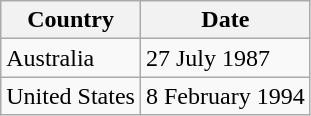<table class="wikitable">
<tr>
<th>Country</th>
<th>Date</th>
</tr>
<tr>
<td>Australia</td>
<td>27 July 1987</td>
</tr>
<tr>
<td>United States</td>
<td>8 February 1994</td>
</tr>
</table>
